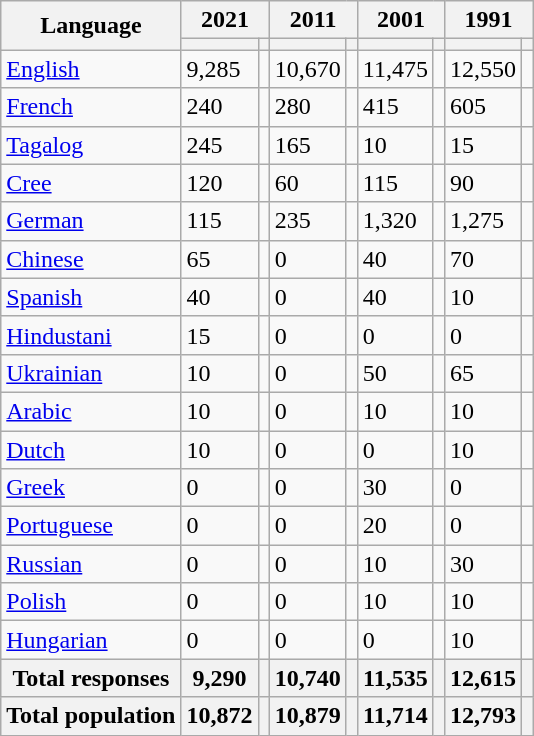<table class="wikitable collapsible sortable">
<tr>
<th rowspan="2">Language</th>
<th colspan="2">2021</th>
<th colspan="2">2011</th>
<th colspan="2">2001</th>
<th colspan="2">1991</th>
</tr>
<tr>
<th><a href='#'></a></th>
<th></th>
<th></th>
<th></th>
<th></th>
<th></th>
<th></th>
<th></th>
</tr>
<tr>
<td><a href='#'>English</a></td>
<td>9,285</td>
<td></td>
<td>10,670</td>
<td></td>
<td>11,475</td>
<td></td>
<td>12,550</td>
<td></td>
</tr>
<tr>
<td><a href='#'>French</a></td>
<td>240</td>
<td></td>
<td>280</td>
<td></td>
<td>415</td>
<td></td>
<td>605</td>
<td></td>
</tr>
<tr>
<td><a href='#'>Tagalog</a></td>
<td>245</td>
<td></td>
<td>165</td>
<td></td>
<td>10</td>
<td></td>
<td>15</td>
<td></td>
</tr>
<tr>
<td><a href='#'>Cree</a></td>
<td>120</td>
<td></td>
<td>60</td>
<td></td>
<td>115</td>
<td></td>
<td>90</td>
<td></td>
</tr>
<tr>
<td><a href='#'>German</a></td>
<td>115</td>
<td></td>
<td>235</td>
<td></td>
<td>1,320</td>
<td></td>
<td>1,275</td>
<td></td>
</tr>
<tr>
<td><a href='#'>Chinese</a></td>
<td>65</td>
<td></td>
<td>0</td>
<td></td>
<td>40</td>
<td></td>
<td>70</td>
<td></td>
</tr>
<tr>
<td><a href='#'>Spanish</a></td>
<td>40</td>
<td></td>
<td>0</td>
<td></td>
<td>40</td>
<td></td>
<td>10</td>
<td></td>
</tr>
<tr>
<td><a href='#'>Hindustani</a></td>
<td>15</td>
<td></td>
<td>0</td>
<td></td>
<td>0</td>
<td></td>
<td>0</td>
<td></td>
</tr>
<tr>
<td><a href='#'>Ukrainian</a></td>
<td>10</td>
<td></td>
<td>0</td>
<td></td>
<td>50</td>
<td></td>
<td>65</td>
<td></td>
</tr>
<tr>
<td><a href='#'>Arabic</a></td>
<td>10</td>
<td></td>
<td>0</td>
<td></td>
<td>10</td>
<td></td>
<td>10</td>
<td></td>
</tr>
<tr>
<td><a href='#'>Dutch</a></td>
<td>10</td>
<td></td>
<td>0</td>
<td></td>
<td>0</td>
<td></td>
<td>10</td>
<td></td>
</tr>
<tr>
<td><a href='#'>Greek</a></td>
<td>0</td>
<td></td>
<td>0</td>
<td></td>
<td>30</td>
<td></td>
<td>0</td>
<td></td>
</tr>
<tr>
<td><a href='#'>Portuguese</a></td>
<td>0</td>
<td></td>
<td>0</td>
<td></td>
<td>20</td>
<td></td>
<td>0</td>
<td></td>
</tr>
<tr>
<td><a href='#'>Russian</a></td>
<td>0</td>
<td></td>
<td>0</td>
<td></td>
<td>10</td>
<td></td>
<td>30</td>
<td></td>
</tr>
<tr>
<td><a href='#'>Polish</a></td>
<td>0</td>
<td></td>
<td>0</td>
<td></td>
<td>10</td>
<td></td>
<td>10</td>
<td></td>
</tr>
<tr>
<td><a href='#'>Hungarian</a></td>
<td>0</td>
<td></td>
<td>0</td>
<td></td>
<td>0</td>
<td></td>
<td>10</td>
<td></td>
</tr>
<tr>
<th>Total responses</th>
<th>9,290</th>
<th></th>
<th>10,740</th>
<th></th>
<th>11,535</th>
<th></th>
<th>12,615</th>
<th></th>
</tr>
<tr>
<th>Total population</th>
<th>10,872</th>
<th></th>
<th>10,879</th>
<th></th>
<th>11,714</th>
<th></th>
<th>12,793</th>
<th></th>
</tr>
</table>
